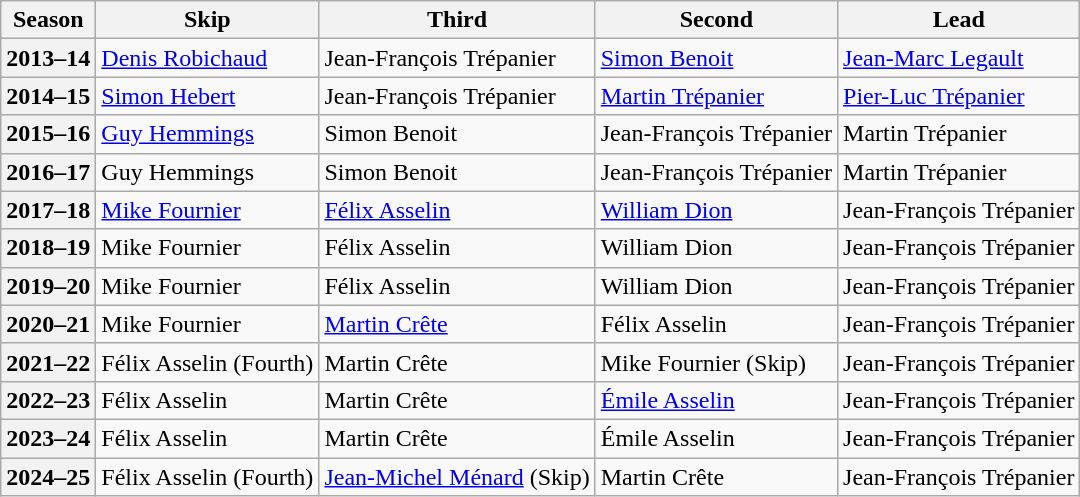<table class="wikitable">
<tr>
<th scope="col">Season</th>
<th scope="col">Skip</th>
<th scope="col">Third</th>
<th scope="col">Second</th>
<th scope="col">Lead</th>
</tr>
<tr>
<th scope="row">2013–14</th>
<td><a href='#'>Denis Robichaud</a></td>
<td>Jean-François Trépanier</td>
<td><a href='#'>Simon Benoit</a></td>
<td><a href='#'>Jean-Marc Legault</a></td>
</tr>
<tr>
<th scope="row">2014–15</th>
<td><a href='#'>Simon Hebert</a></td>
<td>Jean-François Trépanier</td>
<td><a href='#'>Martin Trépanier</a></td>
<td><a href='#'>Pier-Luc Trépanier</a></td>
</tr>
<tr>
<th scope="row">2015–16</th>
<td><a href='#'>Guy Hemmings</a></td>
<td>Simon Benoit</td>
<td>Jean-François Trépanier</td>
<td>Martin Trépanier</td>
</tr>
<tr>
<th scope="row">2016–17</th>
<td>Guy Hemmings</td>
<td>Simon Benoit</td>
<td>Jean-François Trépanier</td>
<td>Martin Trépanier</td>
</tr>
<tr>
<th scope="row">2017–18</th>
<td><a href='#'>Mike Fournier</a></td>
<td><a href='#'>Félix Asselin</a></td>
<td><a href='#'>William Dion</a></td>
<td>Jean-François Trépanier</td>
</tr>
<tr>
<th scope="row">2018–19</th>
<td>Mike Fournier</td>
<td>Félix Asselin</td>
<td>William Dion</td>
<td>Jean-François Trépanier</td>
</tr>
<tr>
<th scope="row">2019–20</th>
<td>Mike Fournier</td>
<td>Félix Asselin</td>
<td>William Dion</td>
<td>Jean-François Trépanier</td>
</tr>
<tr>
<th scope="row">2020–21</th>
<td>Mike Fournier</td>
<td><a href='#'>Martin Crête</a></td>
<td>Félix Asselin</td>
<td>Jean-François Trépanier</td>
</tr>
<tr>
<th scope="row">2021–22</th>
<td>Félix Asselin (Fourth)</td>
<td>Martin Crête</td>
<td>Mike Fournier (Skip)</td>
<td>Jean-François Trépanier</td>
</tr>
<tr>
<th scope="row">2022–23</th>
<td>Félix Asselin</td>
<td>Martin Crête</td>
<td><a href='#'>Émile Asselin</a></td>
<td>Jean-François Trépanier</td>
</tr>
<tr>
<th scope="row">2023–24</th>
<td>Félix Asselin</td>
<td>Martin Crête</td>
<td>Émile Asselin</td>
<td>Jean-François Trépanier</td>
</tr>
<tr>
<th scope="row">2024–25</th>
<td>Félix Asselin (Fourth)</td>
<td><a href='#'>Jean-Michel Ménard</a> (Skip)</td>
<td>Martin Crête</td>
<td>Jean-François Trépanier</td>
</tr>
</table>
